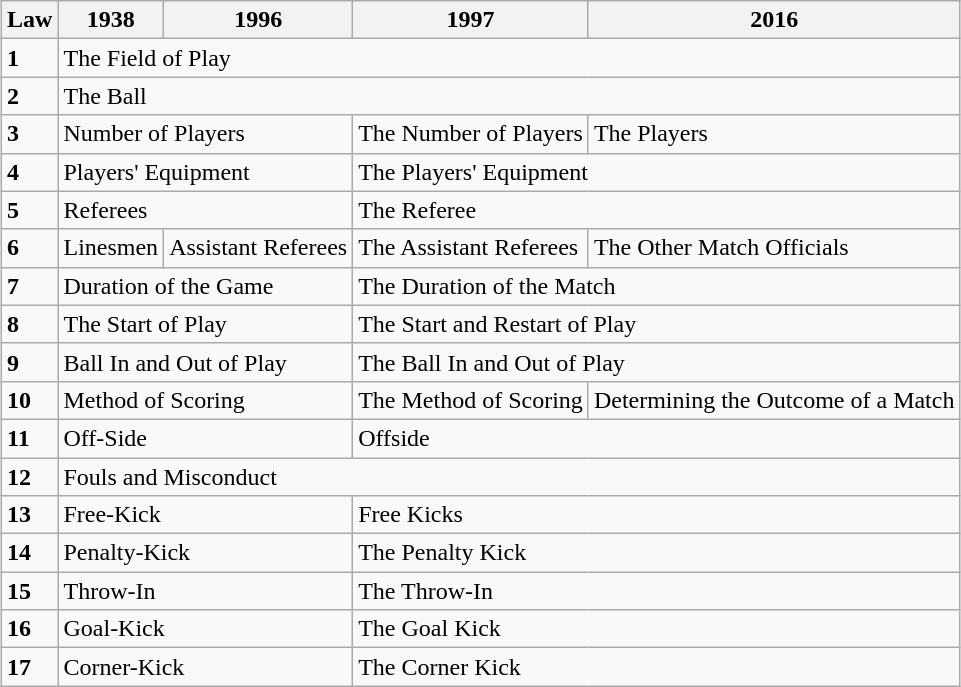<table class="wikitable" style="margin-left:0.2em; border: 10px;">
<tr>
<th>Law</th>
<th>1938</th>
<th>1996</th>
<th>1997</th>
<th>2016</th>
</tr>
<tr>
<td><strong>1</strong></td>
<td colspan=4>The Field of Play</td>
</tr>
<tr>
<td><strong>2</strong></td>
<td colspan=4>The Ball</td>
</tr>
<tr>
<td><strong>3</strong></td>
<td colspan=2>Number of Players</td>
<td colspan=1>The Number of Players</td>
<td colspan=1>The Players</td>
</tr>
<tr>
<td><strong>4</strong></td>
<td colspan=2>Players' Equipment</td>
<td colspan=2>The Players' Equipment</td>
</tr>
<tr>
<td><strong>5</strong></td>
<td colspan=2>Referees</td>
<td colspan=2>The Referee</td>
</tr>
<tr>
<td><strong>6</strong></td>
<td colspan=1>Linesmen</td>
<td colspan=1>Assistant Referees</td>
<td colspan=1>The Assistant Referees</td>
<td colspan=1>The Other Match Officials</td>
</tr>
<tr>
<td><strong>7</strong></td>
<td colspan=2>Duration of the Game</td>
<td colspan=2>The Duration of the Match</td>
</tr>
<tr>
<td><strong>8</strong></td>
<td colspan=2>The Start of Play</td>
<td colspan=2>The Start and Restart of Play</td>
</tr>
<tr>
<td><strong>9</strong></td>
<td colspan=2>Ball In and Out of Play</td>
<td colspan=2>The Ball In and Out of Play</td>
</tr>
<tr>
<td><strong>10</strong></td>
<td colspan=2>Method of Scoring</td>
<td colspan=1>The Method of Scoring</td>
<td colspan=1>Determining the Outcome of a Match</td>
</tr>
<tr>
<td><strong>11</strong></td>
<td colspan=2>Off-Side</td>
<td colspan=21>Offside</td>
</tr>
<tr>
<td><strong>12</strong></td>
<td colspan=4>Fouls and Misconduct</td>
</tr>
<tr>
<td><strong>13</strong></td>
<td colspan=2>Free-Kick</td>
<td colspan=2>Free Kicks</td>
</tr>
<tr>
<td><strong>14</strong></td>
<td colspan=2>Penalty-Kick</td>
<td colspan=2>The Penalty Kick</td>
</tr>
<tr>
<td><strong>15</strong></td>
<td colspan=2>Throw-In</td>
<td colspan=2>The Throw-In</td>
</tr>
<tr>
<td><strong>16</strong></td>
<td colspan=2>Goal-Kick</td>
<td colspan=2>The Goal Kick</td>
</tr>
<tr>
<td><strong>17</strong></td>
<td colspan=2>Corner-Kick</td>
<td colspan=2>The Corner Kick</td>
</tr>
<tr>
</tr>
</table>
